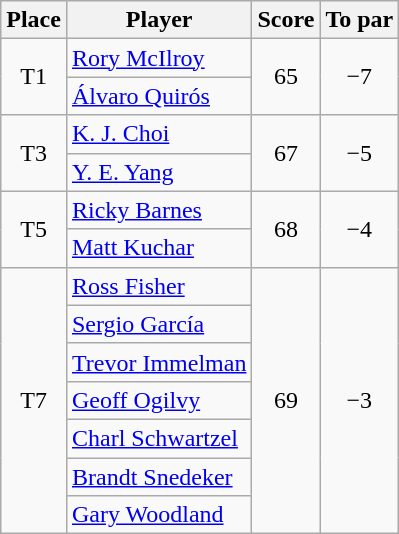<table class="wikitable">
<tr>
<th>Place</th>
<th>Player</th>
<th>Score</th>
<th>To par</th>
</tr>
<tr>
<td rowspan="2" style="text-align:center;">T1</td>
<td> <a href='#'>Rory McIlroy</a></td>
<td rowspan="2" style="text-align:center;">65</td>
<td rowspan="2" style="text-align:center;">−7</td>
</tr>
<tr>
<td> <a href='#'>Álvaro Quirós</a></td>
</tr>
<tr>
<td rowspan="2" style="text-align:center;">T3</td>
<td> <a href='#'>K. J. Choi</a></td>
<td rowspan="2" style="text-align:center;">67</td>
<td rowspan="2" style="text-align:center;">−5</td>
</tr>
<tr>
<td> <a href='#'>Y. E. Yang</a></td>
</tr>
<tr>
<td rowspan="2" style="text-align:center;">T5</td>
<td> <a href='#'>Ricky Barnes</a></td>
<td rowspan="2" style="text-align:center;">68</td>
<td rowspan="2" style="text-align:center;">−4</td>
</tr>
<tr>
<td> <a href='#'>Matt Kuchar</a></td>
</tr>
<tr>
<td rowspan="7" style="text-align:center;">T7</td>
<td> <a href='#'>Ross Fisher</a></td>
<td rowspan="7" style="text-align:center;">69</td>
<td rowspan="7" style="text-align:center;">−3</td>
</tr>
<tr>
<td> <a href='#'>Sergio García</a></td>
</tr>
<tr>
<td> <a href='#'>Trevor Immelman</a></td>
</tr>
<tr>
<td> <a href='#'>Geoff Ogilvy</a></td>
</tr>
<tr>
<td> <a href='#'>Charl Schwartzel</a></td>
</tr>
<tr>
<td> <a href='#'>Brandt Snedeker</a></td>
</tr>
<tr>
<td> <a href='#'>Gary Woodland</a></td>
</tr>
</table>
